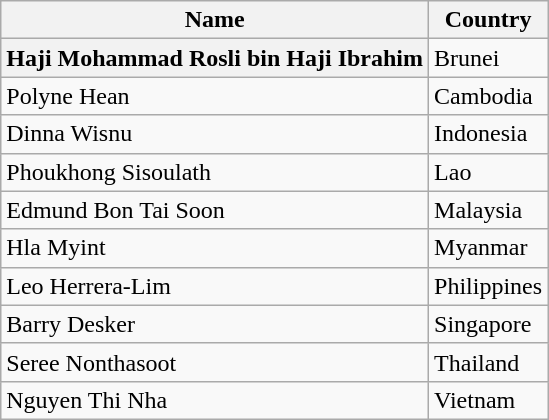<table class="wikitable">
<tr>
<th>Name</th>
<th>Country</th>
</tr>
<tr>
<th>Haji Mohammad Rosli bin Haji Ibrahim</th>
<td>Brunei</td>
</tr>
<tr>
<td>Polyne Hean</td>
<td>Cambodia</td>
</tr>
<tr>
<td>Dinna Wisnu</td>
<td>Indonesia</td>
</tr>
<tr>
<td>Phoukhong Sisoulath</td>
<td>Lao</td>
</tr>
<tr>
<td>Edmund Bon Tai Soon</td>
<td>Malaysia</td>
</tr>
<tr>
<td>Hla Myint</td>
<td>Myanmar</td>
</tr>
<tr>
<td>Leo Herrera-Lim</td>
<td>Philippines</td>
</tr>
<tr>
<td>Barry Desker</td>
<td>Singapore</td>
</tr>
<tr>
<td>Seree Nonthasoot</td>
<td>Thailand</td>
</tr>
<tr>
<td>Nguyen Thi Nha</td>
<td>Vietnam</td>
</tr>
</table>
